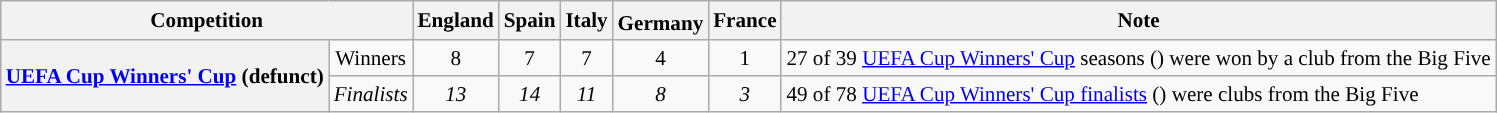<table class="wikitable" style="text-align:center; font-size:88%;">
<tr>
<th colspan="2">Competition</th>
<th> England</th>
<th> Spain</th>
<th> Italy</th>
<th> Germany<sup></sup></th>
<th> France</th>
<th style="min-width:200px;">Note</th>
</tr>
<tr>
<th scope="row" rowspan="2" style="text-align:left;"><a href='#'>UEFA Cup Winners' Cup</a> (defunct)</th>
<td>Winners</td>
<td>8</td>
<td>7</td>
<td>7</td>
<td>4</td>
<td>1</td>
<td style="text-align:left;">27 of 39 <a href='#'>UEFA Cup Winners' Cup</a> seasons () were won by a club from the Big Five</td>
</tr>
<tr style="font-style:italic;">
<td>Finalists</td>
<td>13</td>
<td>14</td>
<td>11</td>
<td>8</td>
<td>3</td>
<td style="text-align:left; font-style:normal;">49 of 78 <a href='#'>UEFA Cup Winners' Cup finalists</a> () were clubs from the Big Five</td>
</tr>
</table>
